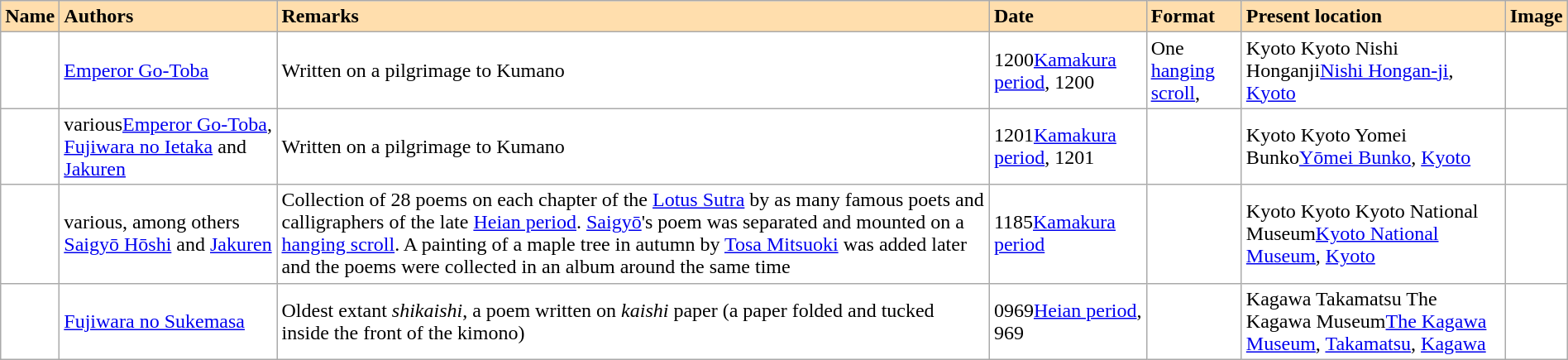<table class="wikitable sortable" style="width:100%; background:#fff;">
<tr>
<th style="text-align:left; background:#ffdead;">Name</th>
<th style="text-align:left; background:#ffdead;">Authors</th>
<th style="text-align:left; background:#ffdead;" class="unsortable">Remarks</th>
<th style="text-align:left; background:#ffdead;">Date</th>
<th style="text-align:left; background:#ffdead;">Format</th>
<th style="text-align:left; background:#ffdead;">Present location</th>
<th style="text-align:left; background:#ffdead;" class="unsortable">Image</th>
</tr>
<tr>
<td></td>
<td><a href='#'>Emperor Go-Toba</a></td>
<td>Written on a pilgrimage to Kumano</td>
<td><span>1200</span><a href='#'>Kamakura period</a>, 1200</td>
<td>One <a href='#'>hanging scroll</a>, </td>
<td><span>Kyoto Kyoto Nishi Honganji</span><a href='#'>Nishi Hongan-ji</a>, <a href='#'>Kyoto</a></td>
<td></td>
</tr>
<tr>
<td></td>
<td><span>various</span><a href='#'>Emperor Go-Toba</a>, <a href='#'>Fujiwara no Ietaka</a> and <a href='#'>Jakuren</a></td>
<td>Written on a pilgrimage to Kumano</td>
<td><span>1201</span><a href='#'>Kamakura period</a>, 1201</td>
<td></td>
<td><span>Kyoto Kyoto Yomei Bunko</span><a href='#'>Yōmei Bunko</a>, <a href='#'>Kyoto</a></td>
<td></td>
</tr>
<tr>
<td></td>
<td>various, among others <a href='#'>Saigyō Hōshi</a> and <a href='#'>Jakuren</a></td>
<td>Collection of 28 poems on each chapter of the <a href='#'>Lotus Sutra</a> by as many famous poets and calligraphers of the late <a href='#'>Heian period</a>. <a href='#'>Saigyō</a>'s poem was separated and mounted on a <a href='#'>hanging scroll</a>. A painting of a maple tree in autumn by <a href='#'>Tosa Mitsuoki</a> was added later and the poems were collected in an album around the same time</td>
<td><span>1185</span><a href='#'>Kamakura period</a></td>
<td></td>
<td><span>Kyoto Kyoto Kyoto National Museum</span><a href='#'>Kyoto National Museum</a>, <a href='#'>Kyoto</a></td>
<td></td>
</tr>
<tr>
<td></td>
<td><a href='#'>Fujiwara no Sukemasa</a></td>
<td>Oldest extant <em>shikaishi</em>, a poem written on <em>kaishi</em> paper (a paper folded and tucked inside the front of the kimono)</td>
<td><span>0969</span><a href='#'>Heian period</a>, 969</td>
<td></td>
<td><span>Kagawa Takamatsu The Kagawa Museum</span><a href='#'>The Kagawa Museum</a>, <a href='#'>Takamatsu</a>, <a href='#'>Kagawa</a></td>
<td></td>
</tr>
</table>
